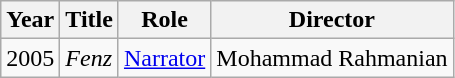<table class="wikitable">
<tr>
<th>Year</th>
<th>Title</th>
<th>Role</th>
<th>Director</th>
</tr>
<tr>
<td>2005</td>
<td><em>Fenz</em></td>
<td><a href='#'>Narrator</a></td>
<td>Mohammad Rahmanian</td>
</tr>
</table>
